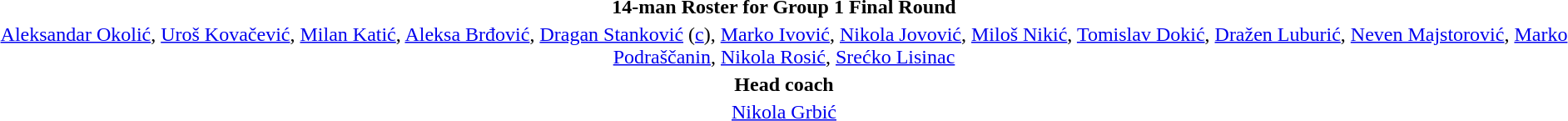<table style="text-align:center; margin-top:2em; margin-left:auto; margin-right:auto">
<tr>
<td><strong>14-man Roster for Group 1 Final Round</strong></td>
</tr>
<tr>
<td><a href='#'>Aleksandar Okolić</a>, <a href='#'>Uroš Kovačević</a>, <a href='#'>Milan Katić</a>, <a href='#'>Aleksa Brđović</a>, <a href='#'>Dragan Stanković</a> (<a href='#'>c</a>), <a href='#'>Marko Ivović</a>, <a href='#'>Nikola Jovović</a>, <a href='#'>Miloš Nikić</a>, <a href='#'>Tomislav Dokić</a>, <a href='#'>Dražen Luburić</a>, <a href='#'>Neven Majstorović</a>, <a href='#'>Marko Podraščanin</a>, <a href='#'>Nikola Rosić</a>, <a href='#'>Srećko Lisinac</a></td>
</tr>
<tr>
<td><strong>Head coach</strong></td>
</tr>
<tr>
<td><a href='#'>Nikola Grbić</a></td>
</tr>
</table>
